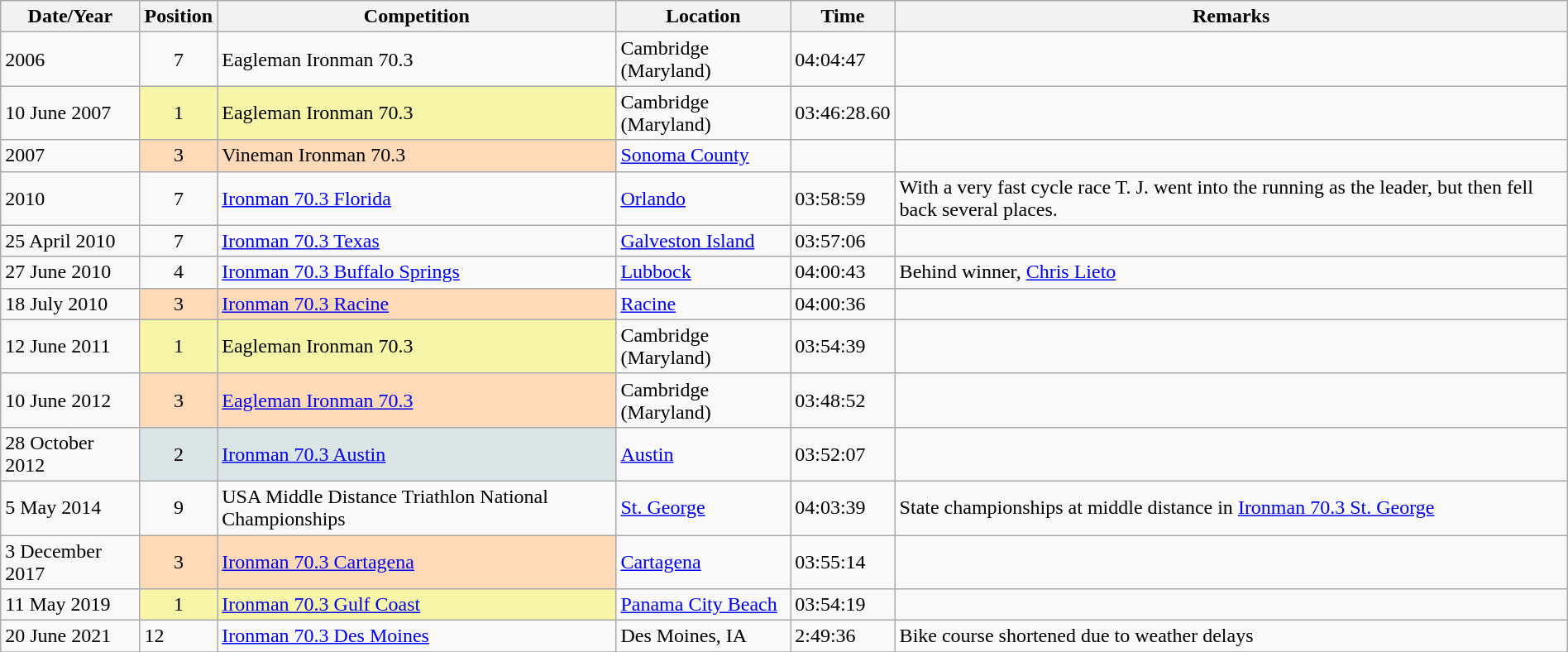<table class="wikitable sortable" width="100%">
<tr>
<th>Date/Year</th>
<th>Position</th>
<th>Competition</th>
<th>Location</th>
<th>Time</th>
<th>Remarks</th>
</tr>
<tr>
<td>2006</td>
<td style="text-align:center">7</td>
<td>Eagleman Ironman 70.3</td>
<td> Cambridge (Maryland)</td>
<td>04:04:47</td>
<td></td>
</tr>
<tr>
<td>10 June 2007</td>
<td style="background-color:#F7F6A8; text-align:center">1</td>
<td style="background-color:#F7F6A8;">Eagleman Ironman 70.3</td>
<td> Cambridge (Maryland)</td>
<td>03:46:28.60</td>
<td></td>
</tr>
<tr>
<td>2007</td>
<td style="background-color:#FFDAB9; text-align:center">3</td>
<td style="background-color:#FFDAB9;">Vineman Ironman 70.3</td>
<td> <a href='#'>Sonoma County</a></td>
<td></td>
<td></td>
</tr>
<tr>
<td>2010</td>
<td style="text-align:center">7</td>
<td><a href='#'>Ironman 70.3 Florida</a></td>
<td> <a href='#'>Orlando</a></td>
<td>03:58:59</td>
<td>With a very fast cycle race T. J. went into the running as the leader, but then fell back several places.</td>
</tr>
<tr>
<td>25 April 2010</td>
<td style="text-align:center">7</td>
<td><a href='#'>Ironman 70.3 Texas</a></td>
<td> <a href='#'>Galveston Island</a></td>
<td>03:57:06</td>
<td></td>
</tr>
<tr>
<td>27 June 2010</td>
<td style="text-align:center">4</td>
<td><a href='#'>Ironman 70.3 Buffalo Springs</a></td>
<td> <a href='#'>Lubbock</a></td>
<td>04:00:43</td>
<td>Behind winner, <a href='#'>Chris Lieto</a></td>
</tr>
<tr>
<td>18 July 2010</td>
<td style="background-color:#FFDAB9; text-align:center">3</td>
<td style="background-color:#FFDAB9;"><a href='#'>Ironman 70.3 Racine</a></td>
<td> <a href='#'>Racine</a></td>
<td>04:00:36</td>
<td></td>
</tr>
<tr>
<td>12 June 2011</td>
<td style="background-color:#F7F6A8; text-align:center">1</td>
<td style="background-color:#F7F6A8;">Eagleman Ironman 70.3</td>
<td> Cambridge (Maryland)</td>
<td>03:54:39</td>
<td></td>
</tr>
<tr>
<td>10 June 2012</td>
<td style="background-color:#FFDAB9; text-align:center">3</td>
<td style="background-color:#FFDAB9;"><a href='#'>Eagleman Ironman 70.3</a></td>
<td> Cambridge (Maryland)</td>
<td>03:48:52</td>
<td></td>
</tr>
<tr>
<td>28 October 2012</td>
<td style="background-color:#DCE5E5; text-align:center">2</td>
<td style="background-color:#DCE5E5;"><a href='#'>Ironman 70.3 Austin</a></td>
<td> <a href='#'>Austin</a></td>
<td>03:52:07</td>
<td></td>
</tr>
<tr>
<td>5 May 2014</td>
<td style="text-align:center">9</td>
<td>USA Middle Distance Triathlon National Championships</td>
<td> <a href='#'>St. George</a></td>
<td>04:03:39</td>
<td>State championships at middle distance in <a href='#'>Ironman 70.3 St. George</a></td>
</tr>
<tr>
<td>3 December 2017</td>
<td style="background-color:#FFDAB9; text-align:center">3</td>
<td style="background-color:#FFDAB9;"><a href='#'>Ironman 70.3 Cartagena</a></td>
<td> <a href='#'>Cartagena</a></td>
<td>03:55:14</td>
<td></td>
</tr>
<tr>
<td>11 May 2019</td>
<td style="background-color:#F7F6A8; text-align:center">1</td>
<td style="background-color:#F7F6A8;"><a href='#'>Ironman 70.3 Gulf Coast</a></td>
<td> <a href='#'>Panama City Beach</a></td>
<td>03:54:19</td>
<td></td>
</tr>
<tr>
<td>20 June 2021</td>
<td>12</td>
<td><a href='#'>Ironman 70.3 Des Moines</a></td>
<td> Des Moines, IA</td>
<td>2:49:36</td>
<td>Bike course shortened due to weather delays</td>
</tr>
<tr>
</tr>
</table>
